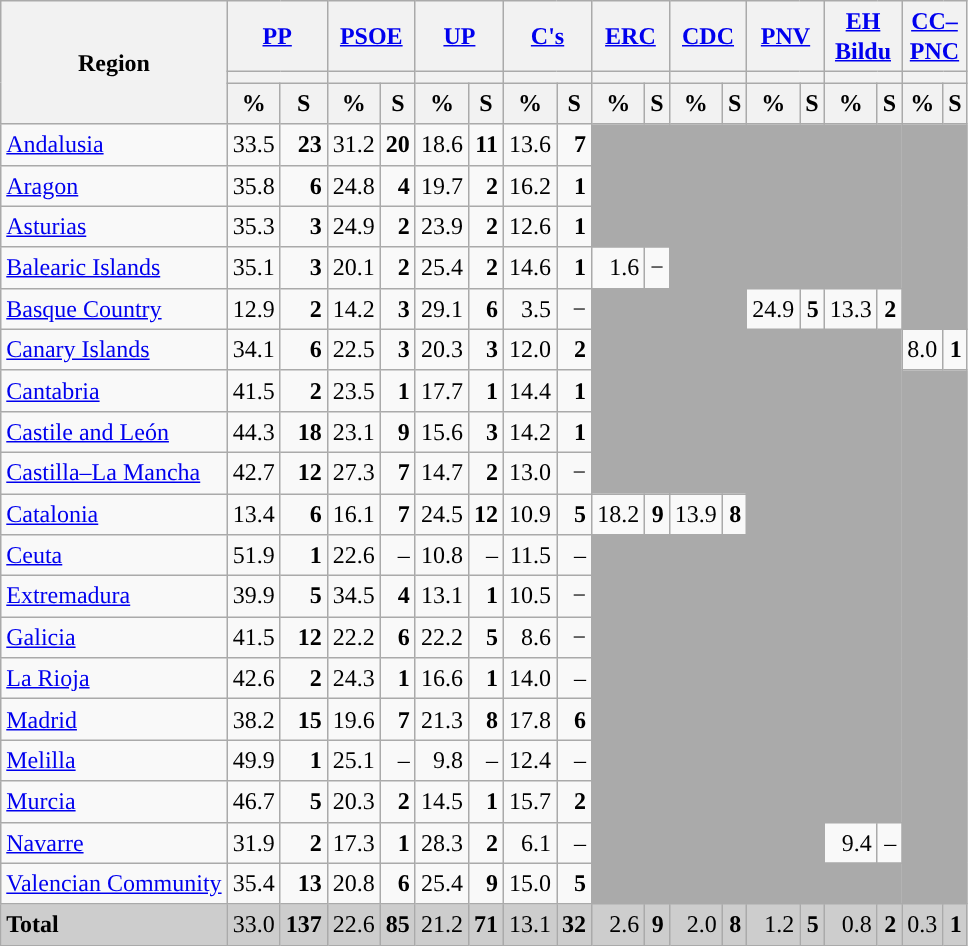<table class="wikitable sortable" style="text-align:right; line-height:20px;">
<tr>
<th rowspan="3">Region</th>
<th colspan="2" width="30px" class="unsortable"><a href='#'>PP</a></th>
<th colspan="2" width="30px" class="unsortable"><a href='#'>PSOE</a></th>
<th colspan="2" width="30px" class="unsortable"><a href='#'>UP</a></th>
<th colspan="2" width="30px" class="unsortable"><a href='#'>C's</a></th>
<th colspan="2" width="30px" class="unsortable"><a href='#'>ERC</a></th>
<th colspan="2" width="30px" class="unsortable"><a href='#'>CDC</a></th>
<th colspan="2" width="30px" class="unsortable"><a href='#'>PNV</a></th>
<th colspan="2" width="30px" class="unsortable"><a href='#'>EH Bildu</a></th>
<th colspan="2" width="30px" class="unsortable"><a href='#'>CC–PNC</a></th>
</tr>
<tr>
<th colspan="2" style="background:"></th>
<th colspan="2" style="background:"></th>
<th colspan="2" style="background:"></th>
<th colspan="2" style="background:"></th>
<th colspan="2" style="background:"></th>
<th colspan="2" style="background:"></th>
<th colspan="2" style="background:"></th>
<th colspan="2" style="background:"></th>
<th colspan="2" style="background:"></th>
</tr>
<tr>
<th data-sort-type="number">%</th>
<th data-sort-type="number">S</th>
<th data-sort-type="number">%</th>
<th data-sort-type="number">S</th>
<th data-sort-type="number">%</th>
<th data-sort-type="number">S</th>
<th data-sort-type="number">%</th>
<th data-sort-type="number">S</th>
<th data-sort-type="number">%</th>
<th data-sort-type="number">S</th>
<th data-sort-type="number">%</th>
<th data-sort-type="number">S</th>
<th data-sort-type="number">%</th>
<th data-sort-type="number">S</th>
<th data-sort-type="number">%</th>
<th data-sort-type="number">S</th>
<th data-sort-type="number">%</th>
<th data-sort-type="number">S</th>
</tr>
<tr>
<td align="left"><a href='#'>Andalusia</a></td>
<td style="background:">33.5</td>
<td><strong>23</strong></td>
<td>31.2</td>
<td><strong>20</strong></td>
<td>18.6</td>
<td><strong>11</strong></td>
<td>13.6</td>
<td><strong>7</strong></td>
<td colspan="2" rowspan="3" bgcolor="#AAAAAA"></td>
<td colspan="2" rowspan="9" bgcolor="#AAAAAA"></td>
<td colspan="2" rowspan="4" bgcolor="#AAAAAA"></td>
<td colspan="2" rowspan="4" bgcolor="#AAAAAA"></td>
<td colspan="2" rowspan="5" bgcolor="#AAAAAA"></td>
</tr>
<tr>
<td align="left"><a href='#'>Aragon</a></td>
<td style="background:">35.8</td>
<td><strong>6</strong></td>
<td>24.8</td>
<td><strong>4</strong></td>
<td>19.7</td>
<td><strong>2</strong></td>
<td>16.2</td>
<td><strong>1</strong></td>
</tr>
<tr>
<td align="left"><a href='#'>Asturias</a></td>
<td style="background:">35.3</td>
<td><strong>3</strong></td>
<td>24.9</td>
<td><strong>2</strong></td>
<td>23.9</td>
<td><strong>2</strong></td>
<td>12.6</td>
<td><strong>1</strong></td>
</tr>
<tr>
<td align="left"><a href='#'>Balearic Islands</a></td>
<td style="background:">35.1</td>
<td><strong>3</strong></td>
<td>20.1</td>
<td><strong>2</strong></td>
<td>25.4</td>
<td><strong>2</strong></td>
<td>14.6</td>
<td><strong>1</strong></td>
<td>1.6</td>
<td>−</td>
</tr>
<tr>
<td align="left"><a href='#'>Basque Country</a></td>
<td>12.9</td>
<td><strong>2</strong></td>
<td>14.2</td>
<td><strong>3</strong></td>
<td style="background:">29.1</td>
<td><strong>6</strong></td>
<td>3.5</td>
<td>−</td>
<td colspan="2" rowspan="5" bgcolor="#AAAAAA"></td>
<td>24.9</td>
<td><strong>5</strong></td>
<td>13.3</td>
<td><strong>2</strong></td>
</tr>
<tr>
<td align="left"><a href='#'>Canary Islands</a></td>
<td style="background:">34.1</td>
<td><strong>6</strong></td>
<td>22.5</td>
<td><strong>3</strong></td>
<td>20.3</td>
<td><strong>3</strong></td>
<td>12.0</td>
<td><strong>2</strong></td>
<td colspan="2" rowspan="14" bgcolor="#AAAAAA"></td>
<td colspan="2" rowspan="12" bgcolor="#AAAAAA"></td>
<td>8.0</td>
<td><strong>1</strong></td>
</tr>
<tr>
<td align="left"><a href='#'>Cantabria</a></td>
<td style="background:">41.5</td>
<td><strong>2</strong></td>
<td>23.5</td>
<td><strong>1</strong></td>
<td>17.7</td>
<td><strong>1</strong></td>
<td>14.4</td>
<td><strong>1</strong></td>
<td colspan="2" rowspan="13" bgcolor="#AAAAAA"></td>
</tr>
<tr>
<td align="left"><a href='#'>Castile and León</a></td>
<td style="background:">44.3</td>
<td><strong>18</strong></td>
<td>23.1</td>
<td><strong>9</strong></td>
<td>15.6</td>
<td><strong>3</strong></td>
<td>14.2</td>
<td><strong>1</strong></td>
</tr>
<tr>
<td align="left"><a href='#'>Castilla–La Mancha</a></td>
<td style="background:">42.7</td>
<td><strong>12</strong></td>
<td>27.3</td>
<td><strong>7</strong></td>
<td>14.7</td>
<td><strong>2</strong></td>
<td>13.0</td>
<td>−</td>
</tr>
<tr>
<td align="left"><a href='#'>Catalonia</a></td>
<td>13.4</td>
<td><strong>6</strong></td>
<td>16.1</td>
<td><strong>7</strong></td>
<td style="background:">24.5</td>
<td><strong>12</strong></td>
<td>10.9</td>
<td><strong>5</strong></td>
<td>18.2</td>
<td><strong>9</strong></td>
<td>13.9</td>
<td><strong>8</strong></td>
</tr>
<tr>
<td align="left"><a href='#'>Ceuta</a></td>
<td style="background:">51.9</td>
<td><strong>1</strong></td>
<td>22.6</td>
<td>–</td>
<td>10.8</td>
<td>–</td>
<td>11.5</td>
<td>–</td>
<td colspan="2" rowspan="9" bgcolor="#AAAAAA"></td>
<td colspan="2" rowspan="9" bgcolor="#AAAAAA"></td>
</tr>
<tr>
<td align="left"><a href='#'>Extremadura</a></td>
<td style="background:">39.9</td>
<td><strong>5</strong></td>
<td>34.5</td>
<td><strong>4</strong></td>
<td>13.1</td>
<td><strong>1</strong></td>
<td>10.5</td>
<td>−</td>
</tr>
<tr>
<td align="left"><a href='#'>Galicia</a></td>
<td style="background:">41.5</td>
<td><strong>12</strong></td>
<td>22.2</td>
<td><strong>6</strong></td>
<td>22.2</td>
<td><strong>5</strong></td>
<td>8.6</td>
<td>−</td>
</tr>
<tr>
<td align="left"><a href='#'>La Rioja</a></td>
<td style="background:">42.6</td>
<td><strong>2</strong></td>
<td>24.3</td>
<td><strong>1</strong></td>
<td>16.6</td>
<td><strong>1</strong></td>
<td>14.0</td>
<td>–</td>
</tr>
<tr>
<td align="left"><a href='#'>Madrid</a></td>
<td style="background:">38.2</td>
<td><strong>15</strong></td>
<td>19.6</td>
<td><strong>7</strong></td>
<td>21.3</td>
<td><strong>8</strong></td>
<td>17.8</td>
<td><strong>6</strong></td>
</tr>
<tr>
<td align="left"><a href='#'>Melilla</a></td>
<td style="background:">49.9</td>
<td><strong>1</strong></td>
<td>25.1</td>
<td>–</td>
<td>9.8</td>
<td>–</td>
<td>12.4</td>
<td>–</td>
</tr>
<tr>
<td align="left"><a href='#'>Murcia</a></td>
<td style="background:">46.7</td>
<td><strong>5</strong></td>
<td>20.3</td>
<td><strong>2</strong></td>
<td>14.5</td>
<td><strong>1</strong></td>
<td>15.7</td>
<td><strong>2</strong></td>
</tr>
<tr>
<td align="left"><a href='#'>Navarre</a></td>
<td style="background:">31.9</td>
<td><strong>2</strong></td>
<td>17.3</td>
<td><strong>1</strong></td>
<td>28.3</td>
<td><strong>2</strong></td>
<td>6.1</td>
<td>–</td>
<td>9.4</td>
<td>–</td>
</tr>
<tr>
<td align="left"><a href='#'>Valencian Community</a></td>
<td style="background:">35.4</td>
<td><strong>13</strong></td>
<td>20.8</td>
<td><strong>6</strong></td>
<td>25.4</td>
<td><strong>9</strong></td>
<td>15.0</td>
<td><strong>5</strong></td>
<td colspan="2" bgcolor="#AAAAAA"></td>
</tr>
<tr style="background:#CDCDCD;">
<td align="left"><strong>Total</strong></td>
<td style="background:">33.0</td>
<td><strong>137</strong></td>
<td>22.6</td>
<td><strong>85</strong></td>
<td>21.2</td>
<td><strong>71</strong></td>
<td>13.1</td>
<td><strong>32</strong></td>
<td>2.6</td>
<td><strong>9</strong></td>
<td>2.0</td>
<td><strong>8</strong></td>
<td>1.2</td>
<td><strong>5</strong></td>
<td>0.8</td>
<td><strong>2</strong></td>
<td>0.3</td>
<td><strong>1</strong></td>
</tr>
</table>
